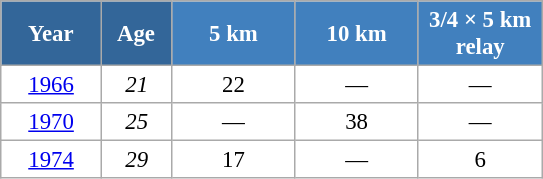<table class="wikitable" style="font-size:95%; text-align:center; border:grey solid 1px; border-collapse:collapse; background:#ffffff;">
<tr>
<th style="background-color:#369; color:white; width:60px;"> Year </th>
<th style="background-color:#369; color:white; width:40px;"> Age </th>
<th style="background-color:#4180be; color:white; width:75px;"> 5 km </th>
<th style="background-color:#4180be; color:white; width:75px;"> 10 km </th>
<th style="background-color:#4180be; color:white; width:75px;"> 3/4 × 5 km <br> relay </th>
</tr>
<tr>
<td><a href='#'>1966</a></td>
<td><em>21</em></td>
<td>22</td>
<td>—</td>
<td>—</td>
</tr>
<tr>
<td><a href='#'>1970</a></td>
<td><em>25</em></td>
<td>—</td>
<td>38</td>
<td>—</td>
</tr>
<tr>
<td><a href='#'>1974</a></td>
<td><em>29</em></td>
<td>17</td>
<td>—</td>
<td>6</td>
</tr>
</table>
